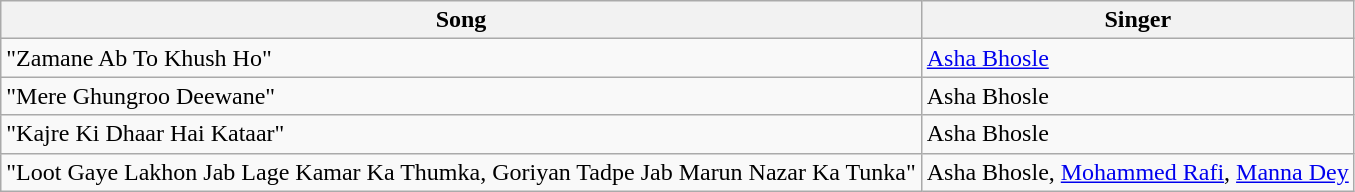<table class="wikitable">
<tr>
<th>Song</th>
<th>Singer</th>
</tr>
<tr>
<td>"Zamane Ab To Khush Ho"</td>
<td><a href='#'>Asha Bhosle</a></td>
</tr>
<tr>
<td>"Mere Ghungroo Deewane"</td>
<td>Asha Bhosle</td>
</tr>
<tr>
<td>"Kajre Ki Dhaar Hai Kataar"</td>
<td>Asha Bhosle</td>
</tr>
<tr>
<td>"Loot Gaye Lakhon Jab Lage Kamar Ka Thumka, Goriyan Tadpe Jab Marun Nazar Ka Tunka"</td>
<td>Asha Bhosle, <a href='#'>Mohammed Rafi</a>, <a href='#'>Manna Dey</a></td>
</tr>
</table>
